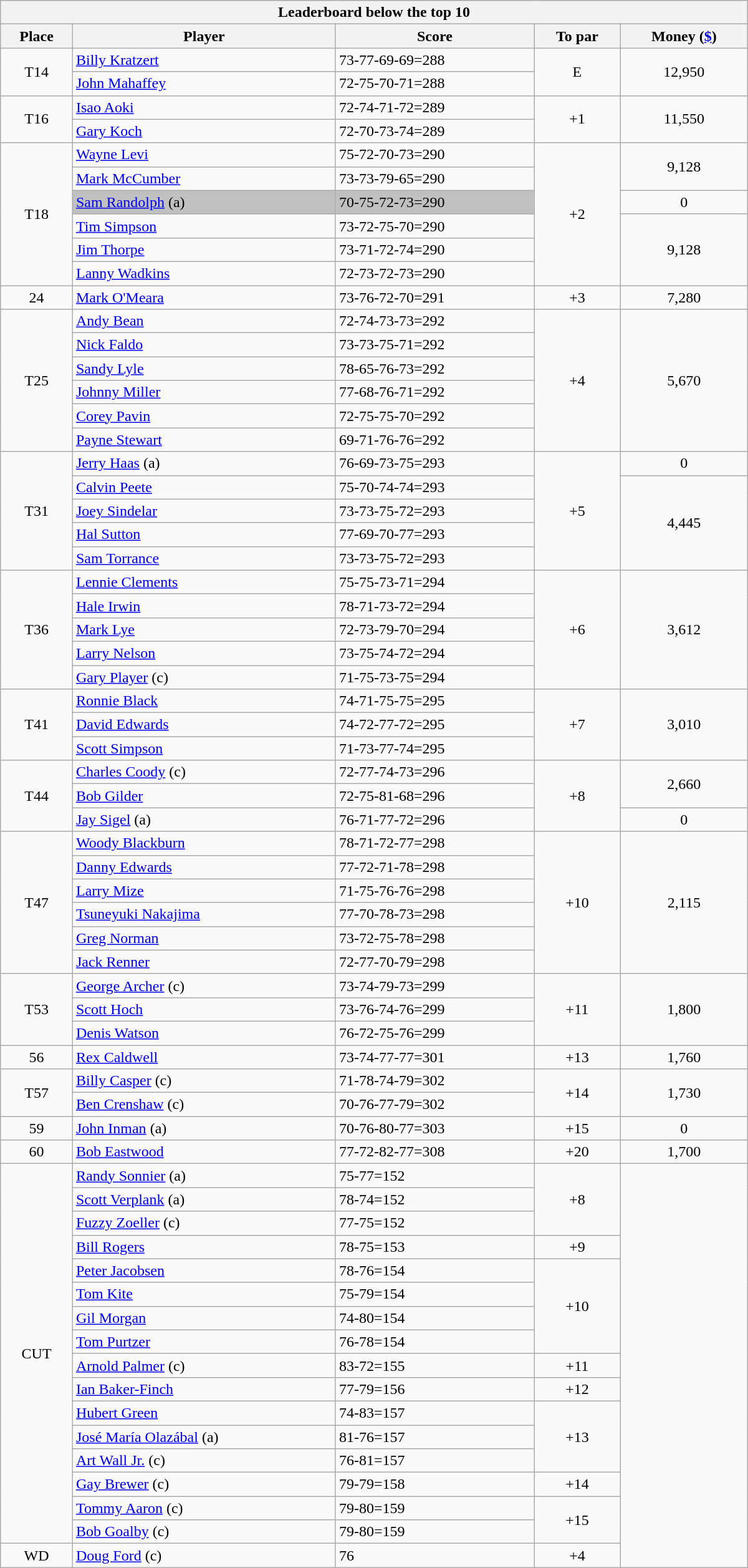<table class="collapsible collapsed wikitable" style="width:50em;margin-top:-1px;">
<tr>
<th scope="col" colspan="6">Leaderboard below the top 10</th>
</tr>
<tr>
<th>Place</th>
<th>Player</th>
<th>Score</th>
<th>To par</th>
<th>Money (<a href='#'>$</a>)</th>
</tr>
<tr>
<td rowspan=2 align=center>T14</td>
<td> <a href='#'>Billy Kratzert</a></td>
<td>73-77-69-69=288</td>
<td rowspan=2 align=center>E</td>
<td rowspan=2 align=center>12,950</td>
</tr>
<tr>
<td> <a href='#'>John Mahaffey</a></td>
<td>72-75-70-71=288</td>
</tr>
<tr>
<td rowspan=2 align=center>T16</td>
<td> <a href='#'>Isao Aoki</a></td>
<td>72-74-71-72=289</td>
<td rowspan=2 align=center>+1</td>
<td rowspan=2 align=center>11,550</td>
</tr>
<tr>
<td> <a href='#'>Gary Koch</a></td>
<td>72-70-73-74=289</td>
</tr>
<tr>
<td rowspan=6 align=center>T18</td>
<td> <a href='#'>Wayne Levi</a></td>
<td>75-72-70-73=290</td>
<td rowspan=6 align=center>+2</td>
<td rowspan=2 align=center>9,128</td>
</tr>
<tr>
<td> <a href='#'>Mark McCumber</a></td>
<td>73-73-79-65=290</td>
</tr>
<tr>
<td style="background:silver"> <a href='#'>Sam Randolph</a> (a)</td>
<td style="background:silver">70-75-72-73=290</td>
<td align=center>0</td>
</tr>
<tr>
<td> <a href='#'>Tim Simpson</a></td>
<td>73-72-75-70=290</td>
<td rowspan=3 align=center>9,128</td>
</tr>
<tr>
<td> <a href='#'>Jim Thorpe</a></td>
<td>73-71-72-74=290</td>
</tr>
<tr>
<td> <a href='#'>Lanny Wadkins</a></td>
<td>72-73-72-73=290</td>
</tr>
<tr>
<td align=center>24</td>
<td> <a href='#'>Mark O'Meara</a></td>
<td>73-76-72-70=291</td>
<td align=center>+3</td>
<td align=center>7,280</td>
</tr>
<tr>
<td rowspan=6 align=center>T25</td>
<td> <a href='#'>Andy Bean</a></td>
<td>72-74-73-73=292</td>
<td rowspan=6 align=center>+4</td>
<td rowspan=6 align=center>5,670</td>
</tr>
<tr>
<td> <a href='#'>Nick Faldo</a></td>
<td>73-73-75-71=292</td>
</tr>
<tr>
<td> <a href='#'>Sandy Lyle</a></td>
<td>78-65-76-73=292</td>
</tr>
<tr>
<td> <a href='#'>Johnny Miller</a></td>
<td>77-68-76-71=292</td>
</tr>
<tr>
<td> <a href='#'>Corey Pavin</a></td>
<td>72-75-75-70=292</td>
</tr>
<tr>
<td> <a href='#'>Payne Stewart</a></td>
<td>69-71-76-76=292</td>
</tr>
<tr>
<td rowspan=5 align=center>T31</td>
<td> <a href='#'>Jerry Haas</a> (a)</td>
<td>76-69-73-75=293</td>
<td rowspan=5 align=center>+5</td>
<td align=center>0</td>
</tr>
<tr>
<td> <a href='#'>Calvin Peete</a></td>
<td>75-70-74-74=293</td>
<td rowspan=4 align=center>4,445</td>
</tr>
<tr>
<td> <a href='#'>Joey Sindelar</a></td>
<td>73-73-75-72=293</td>
</tr>
<tr>
<td> <a href='#'>Hal Sutton</a></td>
<td>77-69-70-77=293</td>
</tr>
<tr>
<td> <a href='#'>Sam Torrance</a></td>
<td>73-73-75-72=293</td>
</tr>
<tr>
<td rowspan=5 align=center>T36</td>
<td> <a href='#'>Lennie Clements</a></td>
<td>75-75-73-71=294</td>
<td rowspan=5 align=center>+6</td>
<td rowspan=5 align=center>3,612</td>
</tr>
<tr>
<td> <a href='#'>Hale Irwin</a></td>
<td>78-71-73-72=294</td>
</tr>
<tr>
<td> <a href='#'>Mark Lye</a></td>
<td>72-73-79-70=294</td>
</tr>
<tr>
<td> <a href='#'>Larry Nelson</a></td>
<td>73-75-74-72=294</td>
</tr>
<tr>
<td> <a href='#'>Gary Player</a> (c)</td>
<td>71-75-73-75=294</td>
</tr>
<tr>
<td rowspan=3 align=center>T41</td>
<td> <a href='#'>Ronnie Black</a></td>
<td>74-71-75-75=295</td>
<td rowspan=3 align=center>+7</td>
<td rowspan=3 align=center>3,010</td>
</tr>
<tr>
<td> <a href='#'>David Edwards</a></td>
<td>74-72-77-72=295</td>
</tr>
<tr>
<td> <a href='#'>Scott Simpson</a></td>
<td>71-73-77-74=295</td>
</tr>
<tr>
<td rowspan=3 align=center>T44</td>
<td> <a href='#'>Charles Coody</a> (c)</td>
<td>72-77-74-73=296</td>
<td rowspan=3 align=center>+8</td>
<td rowspan=2 align=center>2,660</td>
</tr>
<tr>
<td> <a href='#'>Bob Gilder</a></td>
<td>72-75-81-68=296</td>
</tr>
<tr>
<td> <a href='#'>Jay Sigel</a> (a)</td>
<td>76-71-77-72=296</td>
<td align=center>0</td>
</tr>
<tr>
<td rowspan=6 align=center>T47</td>
<td> <a href='#'>Woody Blackburn</a></td>
<td>78-71-72-77=298</td>
<td rowspan=6 align=center>+10</td>
<td rowspan=6 align=center>2,115</td>
</tr>
<tr>
<td> <a href='#'>Danny Edwards</a></td>
<td>77-72-71-78=298</td>
</tr>
<tr>
<td> <a href='#'>Larry Mize</a></td>
<td>71-75-76-76=298</td>
</tr>
<tr>
<td> <a href='#'>Tsuneyuki Nakajima</a></td>
<td>77-70-78-73=298</td>
</tr>
<tr>
<td> <a href='#'>Greg Norman</a></td>
<td>73-72-75-78=298</td>
</tr>
<tr>
<td> <a href='#'>Jack Renner</a></td>
<td>72-77-70-79=298</td>
</tr>
<tr>
<td rowspan=3 align=center>T53</td>
<td> <a href='#'>George Archer</a> (c)</td>
<td>73-74-79-73=299</td>
<td rowspan=3 align=center>+11</td>
<td rowspan=3 align=center>1,800</td>
</tr>
<tr>
<td> <a href='#'>Scott Hoch</a></td>
<td>73-76-74-76=299</td>
</tr>
<tr>
<td> <a href='#'>Denis Watson</a></td>
<td>76-72-75-76=299</td>
</tr>
<tr>
<td align=center>56</td>
<td> <a href='#'>Rex Caldwell</a></td>
<td>73-74-77-77=301</td>
<td align=center>+13</td>
<td align=center>1,760</td>
</tr>
<tr>
<td rowspan=2 align=center>T57</td>
<td> <a href='#'>Billy Casper</a> (c)</td>
<td>71-78-74-79=302</td>
<td rowspan=2 align=center>+14</td>
<td rowspan=2 align=center>1,730</td>
</tr>
<tr>
<td> <a href='#'>Ben Crenshaw</a> (c)</td>
<td>70-76-77-79=302</td>
</tr>
<tr>
<td align=center>59</td>
<td> <a href='#'>John Inman</a> (a)</td>
<td>70-76-80-77=303</td>
<td align=center>+15</td>
<td align=center>0</td>
</tr>
<tr>
<td align=center>60</td>
<td> <a href='#'>Bob Eastwood</a></td>
<td>77-72-82-77=308</td>
<td align=center>+20</td>
<td align=center>1,700</td>
</tr>
<tr>
<td rowspan=16 align=center>CUT</td>
<td> <a href='#'>Randy Sonnier</a> (a)</td>
<td>75-77=152</td>
<td rowspan=3 align=center>+8</td>
<td rowspan=17 align=center></td>
</tr>
<tr>
<td> <a href='#'>Scott Verplank</a> (a)</td>
<td>78-74=152</td>
</tr>
<tr>
<td> <a href='#'>Fuzzy Zoeller</a> (c)</td>
<td>77-75=152</td>
</tr>
<tr>
<td> <a href='#'>Bill Rogers</a></td>
<td>78-75=153</td>
<td align=center>+9</td>
</tr>
<tr>
<td> <a href='#'>Peter Jacobsen</a></td>
<td>78-76=154</td>
<td rowspan=4 align=center>+10</td>
</tr>
<tr>
<td> <a href='#'>Tom Kite</a></td>
<td>75-79=154</td>
</tr>
<tr>
<td> <a href='#'>Gil Morgan</a></td>
<td>74-80=154</td>
</tr>
<tr>
<td> <a href='#'>Tom Purtzer</a></td>
<td>76-78=154</td>
</tr>
<tr>
<td> <a href='#'>Arnold Palmer</a> (c)</td>
<td>83-72=155</td>
<td align=center>+11</td>
</tr>
<tr>
<td> <a href='#'>Ian Baker-Finch</a></td>
<td>77-79=156</td>
<td align=center>+12</td>
</tr>
<tr>
<td> <a href='#'>Hubert Green</a></td>
<td>74-83=157</td>
<td rowspan=3 align=center>+13</td>
</tr>
<tr>
<td> <a href='#'>José María Olazábal</a> (a)</td>
<td>81-76=157</td>
</tr>
<tr>
<td> <a href='#'>Art Wall Jr.</a> (c)</td>
<td>76-81=157</td>
</tr>
<tr>
<td> <a href='#'>Gay Brewer</a> (c)</td>
<td>79-79=158</td>
<td align=center>+14</td>
</tr>
<tr>
<td> <a href='#'>Tommy Aaron</a> (c)</td>
<td>79-80=159</td>
<td rowspan=2 align=center>+15</td>
</tr>
<tr>
<td> <a href='#'>Bob Goalby</a> (c)</td>
<td>79-80=159</td>
</tr>
<tr>
<td align=center>WD</td>
<td> <a href='#'>Doug Ford</a> (c)</td>
<td>76</td>
<td align=center>+4</td>
</tr>
</table>
